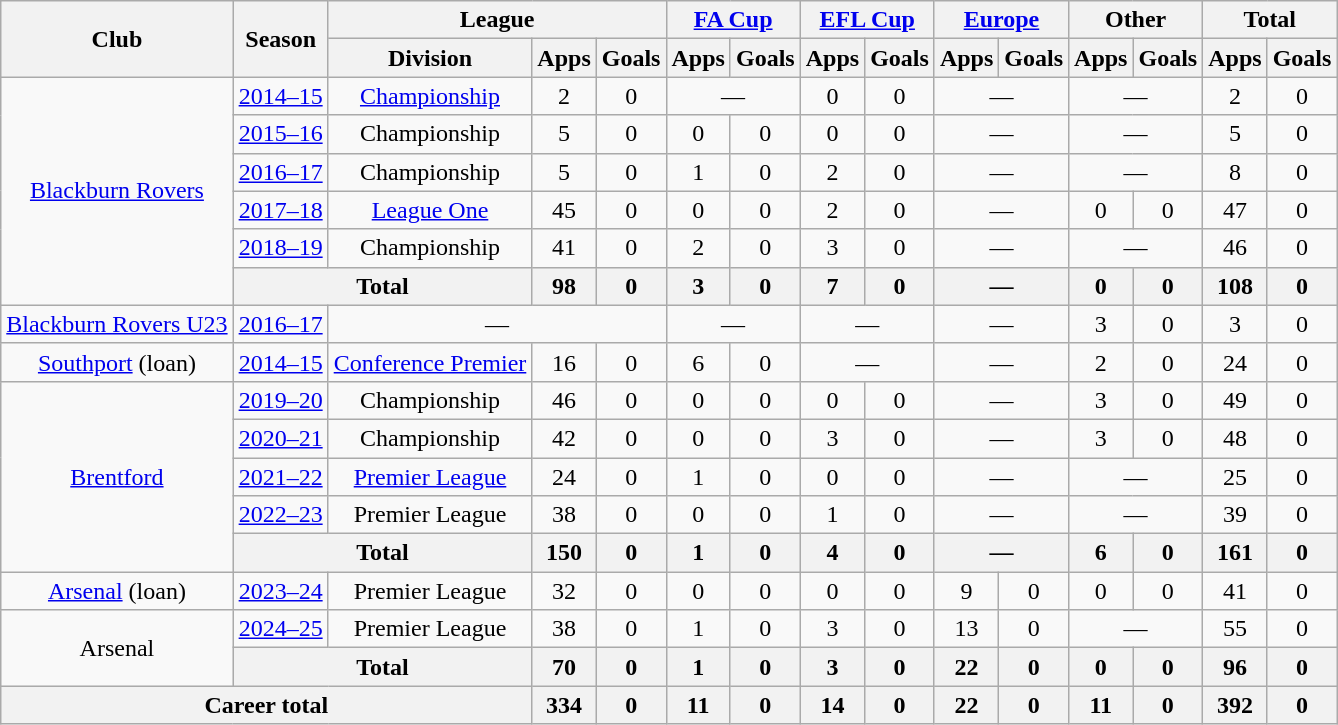<table class="wikitable" style="text-align: center;">
<tr>
<th rowspan="2">Club</th>
<th rowspan="2">Season</th>
<th colspan="3">League</th>
<th colspan="2"><a href='#'>FA Cup</a></th>
<th colspan="2"><a href='#'>EFL Cup</a></th>
<th colspan="2"><a href='#'>Europe</a></th>
<th colspan="2">Other</th>
<th colspan="2">Total</th>
</tr>
<tr>
<th>Division</th>
<th>Apps</th>
<th>Goals</th>
<th>Apps</th>
<th>Goals</th>
<th>Apps</th>
<th>Goals</th>
<th>Apps</th>
<th>Goals</th>
<th>Apps</th>
<th>Goals</th>
<th>Apps</th>
<th>Goals</th>
</tr>
<tr>
<td rowspan="6"><a href='#'>Blackburn Rovers</a></td>
<td><a href='#'>2014–15</a></td>
<td><a href='#'>Championship</a></td>
<td>2</td>
<td>0</td>
<td colspan="2">—</td>
<td>0</td>
<td>0</td>
<td colspan="2">—</td>
<td colspan="2">—</td>
<td>2</td>
<td>0</td>
</tr>
<tr>
<td><a href='#'>2015–16</a></td>
<td>Championship</td>
<td>5</td>
<td>0</td>
<td>0</td>
<td>0</td>
<td>0</td>
<td>0</td>
<td colspan="2">—</td>
<td colspan="2">—</td>
<td>5</td>
<td>0</td>
</tr>
<tr>
<td><a href='#'>2016–17</a></td>
<td>Championship</td>
<td>5</td>
<td>0</td>
<td>1</td>
<td>0</td>
<td>2</td>
<td>0</td>
<td colspan="2">—</td>
<td colspan="2">—</td>
<td>8</td>
<td>0</td>
</tr>
<tr>
<td><a href='#'>2017–18</a></td>
<td><a href='#'>League One</a></td>
<td>45</td>
<td>0</td>
<td>0</td>
<td>0</td>
<td>2</td>
<td>0</td>
<td colspan="2">—</td>
<td>0</td>
<td>0</td>
<td>47</td>
<td>0</td>
</tr>
<tr>
<td><a href='#'>2018–19</a></td>
<td>Championship</td>
<td>41</td>
<td>0</td>
<td>2</td>
<td>0</td>
<td>3</td>
<td>0</td>
<td colspan="2">—</td>
<td colspan="2">—</td>
<td>46</td>
<td>0</td>
</tr>
<tr>
<th colspan="2">Total</th>
<th>98</th>
<th>0</th>
<th>3</th>
<th>0</th>
<th>7</th>
<th>0</th>
<th colspan="2">—</th>
<th>0</th>
<th>0</th>
<th>108</th>
<th>0</th>
</tr>
<tr>
<td><a href='#'>Blackburn Rovers U23</a></td>
<td><a href='#'>2016–17</a></td>
<td colspan="3">—</td>
<td colspan="2">—</td>
<td colspan="2">—</td>
<td colspan="2">—</td>
<td>3</td>
<td>0</td>
<td>3</td>
<td>0</td>
</tr>
<tr>
<td><a href='#'>Southport</a> (loan)</td>
<td><a href='#'>2014–15</a></td>
<td><a href='#'>Conference Premier</a></td>
<td>16</td>
<td>0</td>
<td>6</td>
<td>0</td>
<td colspan="2">—</td>
<td colspan="2">—</td>
<td>2</td>
<td>0</td>
<td>24</td>
<td>0</td>
</tr>
<tr>
<td rowspan="5"><a href='#'>Brentford</a></td>
<td><a href='#'>2019–20</a></td>
<td>Championship</td>
<td>46</td>
<td>0</td>
<td>0</td>
<td>0</td>
<td>0</td>
<td>0</td>
<td colspan="2">—</td>
<td>3</td>
<td>0</td>
<td>49</td>
<td>0</td>
</tr>
<tr>
<td><a href='#'>2020–21</a></td>
<td>Championship</td>
<td>42</td>
<td>0</td>
<td>0</td>
<td>0</td>
<td>3</td>
<td>0</td>
<td colspan="2">—</td>
<td>3</td>
<td>0</td>
<td>48</td>
<td>0</td>
</tr>
<tr>
<td><a href='#'>2021–22</a></td>
<td><a href='#'>Premier League</a></td>
<td>24</td>
<td>0</td>
<td>1</td>
<td>0</td>
<td>0</td>
<td>0</td>
<td colspan="2">—</td>
<td colspan="2">—</td>
<td>25</td>
<td>0</td>
</tr>
<tr>
<td><a href='#'>2022–23</a></td>
<td>Premier League</td>
<td>38</td>
<td>0</td>
<td>0</td>
<td>0</td>
<td>1</td>
<td>0</td>
<td colspan="2">—</td>
<td colspan="2">—</td>
<td>39</td>
<td>0</td>
</tr>
<tr>
<th colspan="2">Total</th>
<th>150</th>
<th>0</th>
<th>1</th>
<th>0</th>
<th>4</th>
<th>0</th>
<th colspan="2">—</th>
<th>6</th>
<th>0</th>
<th>161</th>
<th>0</th>
</tr>
<tr>
<td><a href='#'>Arsenal</a> (loan)</td>
<td><a href='#'>2023–24</a></td>
<td>Premier League</td>
<td>32</td>
<td>0</td>
<td>0</td>
<td>0</td>
<td>0</td>
<td>0</td>
<td>9</td>
<td>0</td>
<td>0</td>
<td>0</td>
<td>41</td>
<td>0</td>
</tr>
<tr>
<td rowspan="2">Arsenal</td>
<td><a href='#'>2024–25</a></td>
<td>Premier League</td>
<td>38</td>
<td>0</td>
<td>1</td>
<td>0</td>
<td>3</td>
<td>0</td>
<td>13</td>
<td>0</td>
<td colspan="2">—</td>
<td>55</td>
<td>0</td>
</tr>
<tr>
<th colspan="2">Total</th>
<th>70</th>
<th>0</th>
<th>1</th>
<th>0</th>
<th>3</th>
<th>0</th>
<th>22</th>
<th>0</th>
<th>0</th>
<th>0</th>
<th>96</th>
<th>0</th>
</tr>
<tr>
<th colspan="3">Career total</th>
<th>334</th>
<th>0</th>
<th>11</th>
<th>0</th>
<th>14</th>
<th>0</th>
<th>22</th>
<th>0</th>
<th>11</th>
<th>0</th>
<th>392</th>
<th>0</th>
</tr>
</table>
